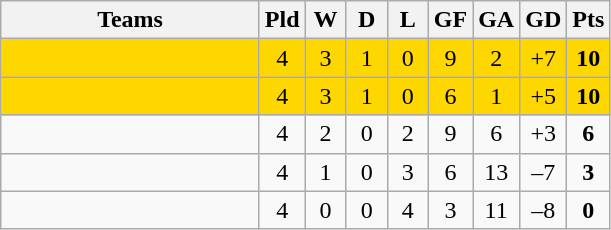<table class="wikitable" style="text-align: center;">
<tr>
<th width=165>Teams</th>
<th width=20>Pld</th>
<th width=20>W</th>
<th width=20>D</th>
<th width=20>L</th>
<th width=20>GF</th>
<th width=20>GA</th>
<th width=20>GD</th>
<th width=20>Pts</th>
</tr>
<tr align=center style="background:gold">
<td style="text-align:left;"></td>
<td>4</td>
<td>3</td>
<td>1</td>
<td>0</td>
<td>9</td>
<td>2</td>
<td>+7</td>
<td><strong>10</strong></td>
</tr>
<tr align=center style="background:gold">
<td style="text-align:left;"></td>
<td>4</td>
<td>3</td>
<td>1</td>
<td>0</td>
<td>6</td>
<td>1</td>
<td>+5</td>
<td><strong>10</strong></td>
</tr>
<tr align=center>
<td style="text-align:left;"></td>
<td>4</td>
<td>2</td>
<td>0</td>
<td>2</td>
<td>9</td>
<td>6</td>
<td>+3</td>
<td><strong>6</strong></td>
</tr>
<tr align=center>
<td style="text-align:left;"></td>
<td>4</td>
<td>1</td>
<td>0</td>
<td>3</td>
<td>6</td>
<td>13</td>
<td>–7</td>
<td><strong>3</strong></td>
</tr>
<tr align=center>
<td style="text-align:left;"></td>
<td>4</td>
<td>0</td>
<td>0</td>
<td>4</td>
<td>3</td>
<td>11</td>
<td>–8</td>
<td><strong>0</strong></td>
</tr>
</table>
